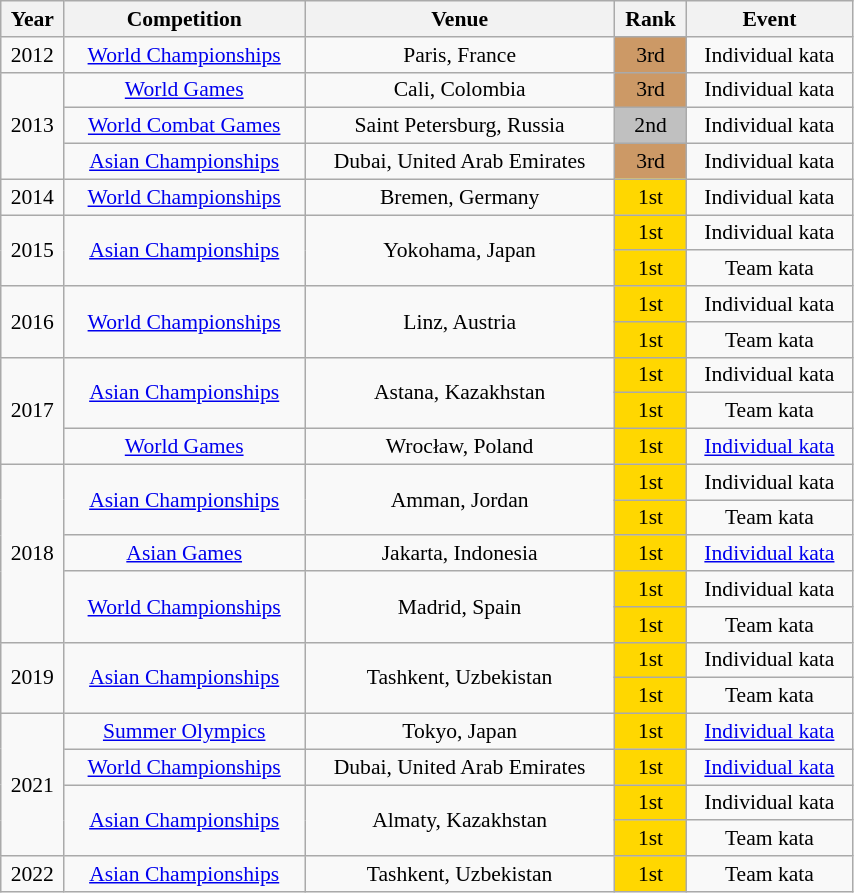<table class="wikitable sortable" width=45% style="font-size:90%; text-align:center;">
<tr>
<th>Year</th>
<th>Competition</th>
<th>Venue</th>
<th>Rank</th>
<th>Event</th>
</tr>
<tr>
<td>2012</td>
<td><a href='#'>World Championships</a></td>
<td>Paris, France</td>
<td bgcolor="cc9966">3rd</td>
<td>Individual kata</td>
</tr>
<tr>
<td rowspan=3>2013</td>
<td><a href='#'>World Games</a></td>
<td>Cali, Colombia</td>
<td bgcolor="cc9966">3rd</td>
<td>Individual kata</td>
</tr>
<tr>
<td><a href='#'>World Combat Games</a></td>
<td>Saint Petersburg, Russia</td>
<td bgcolor="silver">2nd</td>
<td>Individual kata</td>
</tr>
<tr>
<td><a href='#'>Asian Championships</a></td>
<td>Dubai, United Arab Emirates</td>
<td bgcolor="cc9966">3rd</td>
<td>Individual kata</td>
</tr>
<tr>
<td>2014</td>
<td><a href='#'>World Championships</a></td>
<td>Bremen, Germany</td>
<td bgcolor="gold">1st</td>
<td>Individual kata</td>
</tr>
<tr>
<td rowspan=2>2015</td>
<td rowspan=2><a href='#'>Asian Championships</a></td>
<td rowspan=2>Yokohama, Japan</td>
<td bgcolor="gold">1st</td>
<td>Individual kata</td>
</tr>
<tr>
<td bgcolor="gold">1st</td>
<td>Team kata</td>
</tr>
<tr>
<td rowspan=2>2016</td>
<td rowspan=2><a href='#'>World Championships</a></td>
<td rowspan=2>Linz, Austria</td>
<td bgcolor="gold">1st</td>
<td>Individual kata</td>
</tr>
<tr>
<td bgcolor="gold">1st</td>
<td>Team kata</td>
</tr>
<tr>
<td rowspan=3>2017</td>
<td rowspan=2><a href='#'>Asian Championships</a></td>
<td rowspan=2>Astana, Kazakhstan</td>
<td bgcolor="gold">1st</td>
<td>Individual kata</td>
</tr>
<tr>
<td bgcolor="gold">1st</td>
<td>Team kata</td>
</tr>
<tr>
<td><a href='#'>World Games</a></td>
<td>Wrocław, Poland</td>
<td bgcolor="gold">1st</td>
<td><a href='#'>Individual kata</a></td>
</tr>
<tr>
<td rowspan=5>2018</td>
<td rowspan=2><a href='#'>Asian Championships</a></td>
<td rowspan=2>Amman, Jordan</td>
<td bgcolor="gold">1st</td>
<td>Individual kata</td>
</tr>
<tr>
<td bgcolor="gold">1st</td>
<td>Team kata</td>
</tr>
<tr>
<td><a href='#'>Asian Games</a></td>
<td>Jakarta, Indonesia</td>
<td bgcolor="gold">1st</td>
<td><a href='#'>Individual kata</a></td>
</tr>
<tr>
<td rowspan=2><a href='#'>World Championships</a></td>
<td rowspan=2>Madrid, Spain</td>
<td bgcolor="gold">1st</td>
<td>Individual kata</td>
</tr>
<tr>
<td bgcolor="gold">1st</td>
<td>Team kata</td>
</tr>
<tr>
<td rowspan=2>2019</td>
<td rowspan=2><a href='#'>Asian Championships</a></td>
<td rowspan=2>Tashkent, Uzbekistan</td>
<td bgcolor="gold">1st</td>
<td>Individual kata</td>
</tr>
<tr>
<td bgcolor="gold">1st</td>
<td>Team kata</td>
</tr>
<tr>
<td rowspan=4>2021</td>
<td><a href='#'>Summer Olympics</a></td>
<td>Tokyo, Japan</td>
<td bgcolor="gold">1st</td>
<td><a href='#'>Individual kata</a></td>
</tr>
<tr>
<td><a href='#'>World Championships</a></td>
<td>Dubai, United Arab Emirates</td>
<td bgcolor="gold">1st</td>
<td><a href='#'>Individual kata</a></td>
</tr>
<tr>
<td rowspan=2><a href='#'>Asian Championships</a></td>
<td rowspan=2>Almaty, Kazakhstan</td>
<td bgcolor="gold">1st</td>
<td>Individual kata</td>
</tr>
<tr>
<td bgcolor="gold">1st</td>
<td>Team kata</td>
</tr>
<tr>
<td>2022</td>
<td><a href='#'>Asian Championships</a></td>
<td>Tashkent, Uzbekistan</td>
<td bgcolor="gold">1st</td>
<td>Team kata</td>
</tr>
</table>
